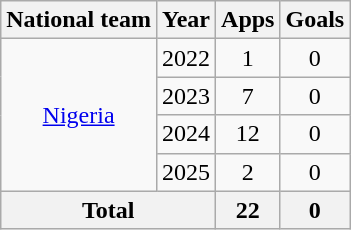<table class="wikitable" style="text-align:center">
<tr>
<th>National team</th>
<th>Year</th>
<th>Apps</th>
<th>Goals</th>
</tr>
<tr>
<td rowspan="4"><a href='#'>Nigeria</a></td>
<td>2022</td>
<td>1</td>
<td>0</td>
</tr>
<tr>
<td>2023</td>
<td>7</td>
<td>0</td>
</tr>
<tr>
<td>2024</td>
<td>12</td>
<td>0</td>
</tr>
<tr>
<td>2025</td>
<td>2</td>
<td>0</td>
</tr>
<tr>
<th colspan="2">Total</th>
<th>22</th>
<th>0</th>
</tr>
</table>
